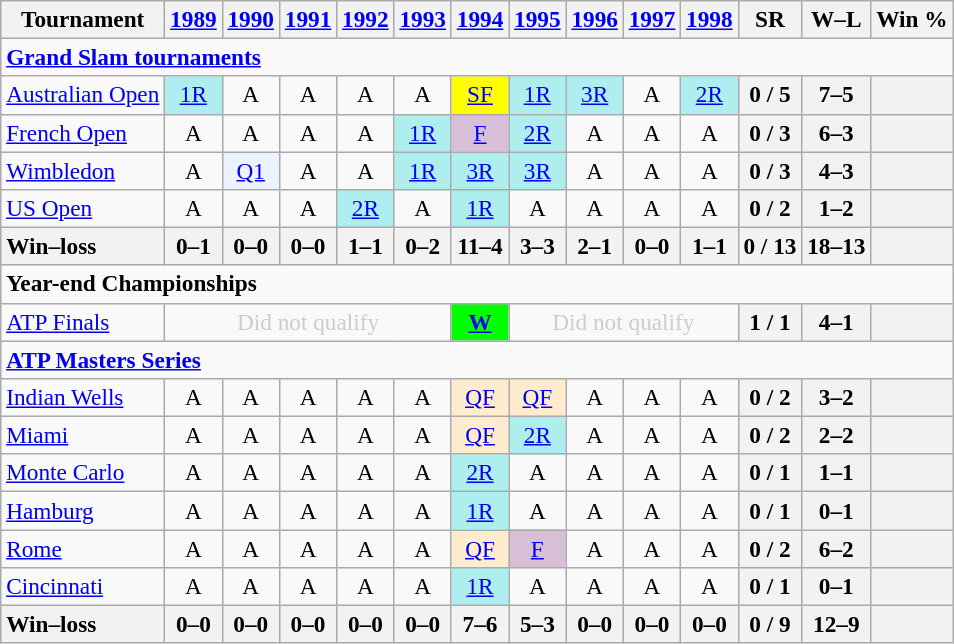<table class=wikitable style=text-align:center;font-size:97%>
<tr>
<th>Tournament</th>
<th><a href='#'>1989</a></th>
<th><a href='#'>1990</a></th>
<th><a href='#'>1991</a></th>
<th><a href='#'>1992</a></th>
<th><a href='#'>1993</a></th>
<th><a href='#'>1994</a></th>
<th><a href='#'>1995</a></th>
<th><a href='#'>1996</a></th>
<th><a href='#'>1997</a></th>
<th><a href='#'>1998</a></th>
<th>SR</th>
<th>W–L</th>
<th>Win %</th>
</tr>
<tr>
<td colspan=23 align=left><strong><a href='#'>Grand Slam tournaments</a></strong></td>
</tr>
<tr>
<td align=left><a href='#'>Australian Open</a></td>
<td bgcolor=afeeee><a href='#'>1R</a></td>
<td>A</td>
<td>A</td>
<td>A</td>
<td>A</td>
<td bgcolor=yellow><a href='#'>SF</a></td>
<td bgcolor=afeeee><a href='#'>1R</a></td>
<td bgcolor=afeeee><a href='#'>3R</a></td>
<td>A</td>
<td bgcolor=afeeee><a href='#'>2R</a></td>
<th>0 / 5</th>
<th>7–5</th>
<th></th>
</tr>
<tr>
<td align=left><a href='#'>French Open</a></td>
<td>A</td>
<td>A</td>
<td>A</td>
<td>A</td>
<td bgcolor=afeeee><a href='#'>1R</a></td>
<td bgcolor=thistle><a href='#'>F</a></td>
<td bgcolor=afeeee><a href='#'>2R</a></td>
<td>A</td>
<td>A</td>
<td>A</td>
<th>0 / 3</th>
<th>6–3</th>
<th></th>
</tr>
<tr>
<td align=left><a href='#'>Wimbledon</a></td>
<td>A</td>
<td bgcolor=ecf2ff><a href='#'>Q1</a></td>
<td>A</td>
<td>A</td>
<td bgcolor=afeeee><a href='#'>1R</a></td>
<td bgcolor=afeeee><a href='#'>3R</a></td>
<td bgcolor=afeeee><a href='#'>3R</a></td>
<td>A</td>
<td>A</td>
<td>A</td>
<th>0 / 3</th>
<th>4–3</th>
<th></th>
</tr>
<tr>
<td align=left><a href='#'>US Open</a></td>
<td>A</td>
<td>A</td>
<td>A</td>
<td bgcolor=afeeee><a href='#'>2R</a></td>
<td>A</td>
<td bgcolor=afeeee><a href='#'>1R</a></td>
<td>A</td>
<td>A</td>
<td>A</td>
<td>A</td>
<th>0 / 2</th>
<th>1–2</th>
<th></th>
</tr>
<tr>
<th style=text-align:left>Win–loss</th>
<th>0–1</th>
<th>0–0</th>
<th>0–0</th>
<th>1–1</th>
<th>0–2</th>
<th>11–4</th>
<th>3–3</th>
<th>2–1</th>
<th>0–0</th>
<th>1–1</th>
<th>0 / 13</th>
<th>18–13</th>
<th></th>
</tr>
<tr>
<td colspan=22 align=left><strong>Year-end Championships</strong></td>
</tr>
<tr>
<td align=left><a href='#'>ATP Finals</a></td>
<td colspan=5 style=color:#cccccc>Did not qualify</td>
<td style=background:lime><a href='#'><strong>W</strong></a></td>
<td colspan=4 style=color:#cccccc>Did not qualify</td>
<th>1 / 1</th>
<th>4–1</th>
<th></th>
</tr>
<tr>
<td colspan=23 align=left><strong><a href='#'>ATP Masters Series</a></strong></td>
</tr>
<tr>
<td align=left><a href='#'>Indian Wells</a></td>
<td>A</td>
<td>A</td>
<td>A</td>
<td>A</td>
<td>A</td>
<td bgcolor=ffebcd><a href='#'>QF</a></td>
<td bgcolor=ffebcd><a href='#'>QF</a></td>
<td>A</td>
<td>A</td>
<td>A</td>
<th>0 / 2</th>
<th>3–2</th>
<th></th>
</tr>
<tr>
<td align=left><a href='#'>Miami</a></td>
<td>A</td>
<td>A</td>
<td>A</td>
<td>A</td>
<td>A</td>
<td bgcolor=ffebcd><a href='#'>QF</a></td>
<td bgcolor=afeeee><a href='#'>2R</a></td>
<td>A</td>
<td>A</td>
<td>A</td>
<th>0 / 2</th>
<th>2–2</th>
<th></th>
</tr>
<tr>
<td align=left><a href='#'>Monte Carlo</a></td>
<td>A</td>
<td>A</td>
<td>A</td>
<td>A</td>
<td>A</td>
<td bgcolor=afeeee><a href='#'>2R</a></td>
<td>A</td>
<td>A</td>
<td>A</td>
<td>A</td>
<th>0 / 1</th>
<th>1–1</th>
<th></th>
</tr>
<tr>
<td align=left><a href='#'>Hamburg</a></td>
<td>A</td>
<td>A</td>
<td>A</td>
<td>A</td>
<td>A</td>
<td bgcolor=afeeee><a href='#'>1R</a></td>
<td>A</td>
<td>A</td>
<td>A</td>
<td>A</td>
<th>0 / 1</th>
<th>0–1</th>
<th></th>
</tr>
<tr>
<td align=left><a href='#'>Rome</a></td>
<td>A</td>
<td>A</td>
<td>A</td>
<td>A</td>
<td>A</td>
<td bgcolor=ffebcd><a href='#'>QF</a></td>
<td bgcolor=thistle><a href='#'>F</a></td>
<td>A</td>
<td>A</td>
<td>A</td>
<th>0 / 2</th>
<th>6–2</th>
<th></th>
</tr>
<tr>
<td align=left><a href='#'>Cincinnati</a></td>
<td>A</td>
<td>A</td>
<td>A</td>
<td>A</td>
<td>A</td>
<td bgcolor=afeeee><a href='#'>1R</a></td>
<td>A</td>
<td>A</td>
<td>A</td>
<td>A</td>
<th>0 / 1</th>
<th>0–1</th>
<th></th>
</tr>
<tr>
<th style=text-align:left>Win–loss</th>
<th>0–0</th>
<th>0–0</th>
<th>0–0</th>
<th>0–0</th>
<th>0–0</th>
<th>7–6</th>
<th>5–3</th>
<th>0–0</th>
<th>0–0</th>
<th>0–0</th>
<th>0 / 9</th>
<th>12–9</th>
<th></th>
</tr>
</table>
